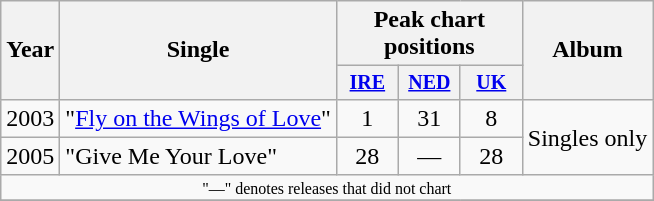<table class="wikitable" style="text-align:center;">
<tr>
<th rowspan="2">Year</th>
<th rowspan="2">Single</th>
<th colspan="3">Peak chart positions</th>
<th rowspan="2">Album</th>
</tr>
<tr style="font-size:smaller;">
<th width="35"><a href='#'>IRE</a><br></th>
<th width="35"><a href='#'>NED</a><br></th>
<th width="35"><a href='#'>UK</a><br></th>
</tr>
<tr>
<td>2003</td>
<td align="left">"<a href='#'>Fly on the Wings of Love</a>"</td>
<td>1</td>
<td>31</td>
<td>8</td>
<td align="left" rowspan="2">Singles only</td>
</tr>
<tr>
<td>2005</td>
<td align="left">"Give Me Your Love"</td>
<td>28</td>
<td>—</td>
<td>28</td>
</tr>
<tr>
<td colspan="15" style="font-size:8pt">"—" denotes releases that did not chart</td>
</tr>
<tr>
</tr>
</table>
